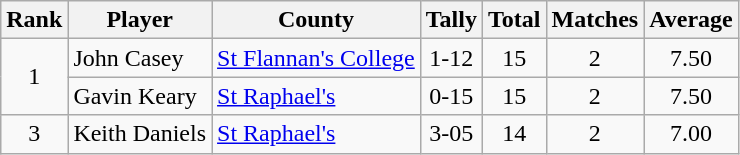<table class="wikitable">
<tr>
<th>Rank</th>
<th>Player</th>
<th>County</th>
<th>Tally</th>
<th>Total</th>
<th>Matches</th>
<th>Average</th>
</tr>
<tr>
<td rowspan=2 align=center>1</td>
<td>John Casey</td>
<td><a href='#'>St Flannan's College</a></td>
<td align=center>1-12</td>
<td align=center>15</td>
<td align=center>2</td>
<td align=center>7.50</td>
</tr>
<tr>
<td>Gavin Keary</td>
<td><a href='#'>St Raphael's</a></td>
<td align=center>0-15</td>
<td align=center>15</td>
<td align=center>2</td>
<td align=center>7.50</td>
</tr>
<tr>
<td rowspan=1 align=center>3</td>
<td>Keith Daniels</td>
<td><a href='#'>St Raphael's</a></td>
<td align=center>3-05</td>
<td align=center>14</td>
<td align=center>2</td>
<td align=center>7.00</td>
</tr>
</table>
